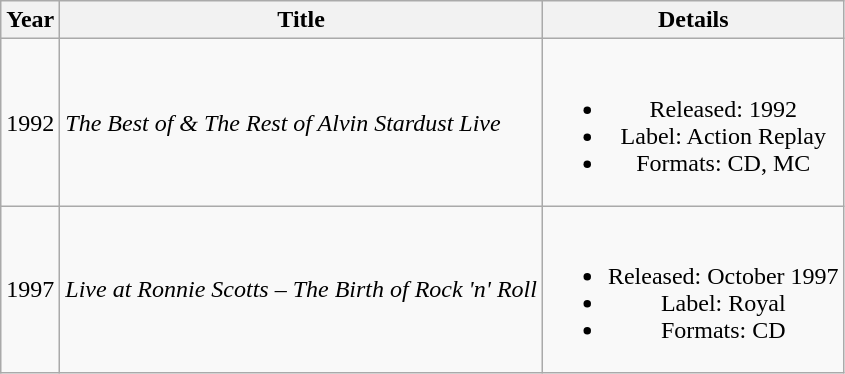<table class="wikitable" style="text-align:center">
<tr>
<th>Year</th>
<th>Title</th>
<th>Details</th>
</tr>
<tr>
<td>1992</td>
<td align="left"><em>The Best of & The Rest of Alvin Stardust Live</em></td>
<td><br><ul><li>Released: 1992</li><li>Label: Action Replay</li><li>Formats: CD, MC</li></ul></td>
</tr>
<tr>
<td>1997</td>
<td align="left"><em>Live at Ronnie Scotts – The Birth of Rock 'n' Roll</em></td>
<td><br><ul><li>Released: October 1997</li><li>Label: Royal</li><li>Formats: CD</li></ul></td>
</tr>
</table>
